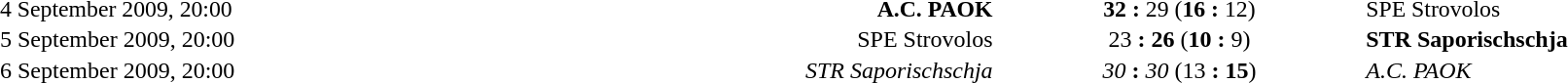<table width=100% cellspacing=1>
<tr>
<th></th>
<th></th>
<th width=20%></th>
<th></th>
</tr>
<tr style=font-size:99%>
<td>4 September 2009, 20:00</td>
<td align=right><strong>A.C. PAOK</strong> </td>
<td align=center><strong>32</strong> <strong>:</strong> 29 (<strong>16</strong> <strong>:</strong> 12)</td>
<td> SPE Strovolos</td>
</tr>
<tr style=font-size:100%>
<td>5 September 2009, 20:00</td>
<td align=right>SPE Strovolos </td>
<td align=center>23 <strong>:</strong> <strong>26</strong> (<strong>10</strong> <strong>:</strong> 9)</td>
<td> <strong>STR Saporischschja</strong></td>
</tr>
<tr style=font-size:100%>
<td>6 September 2009, 20:00</td>
<td align=right><em>STR Saporischschja</em> </td>
<td align=center><em>30</em> <strong>:</strong> <em>30</em> (13 <strong>:</strong> <strong>15</strong>)</td>
<td> <em>A.C. PAOK</em></td>
</tr>
</table>
